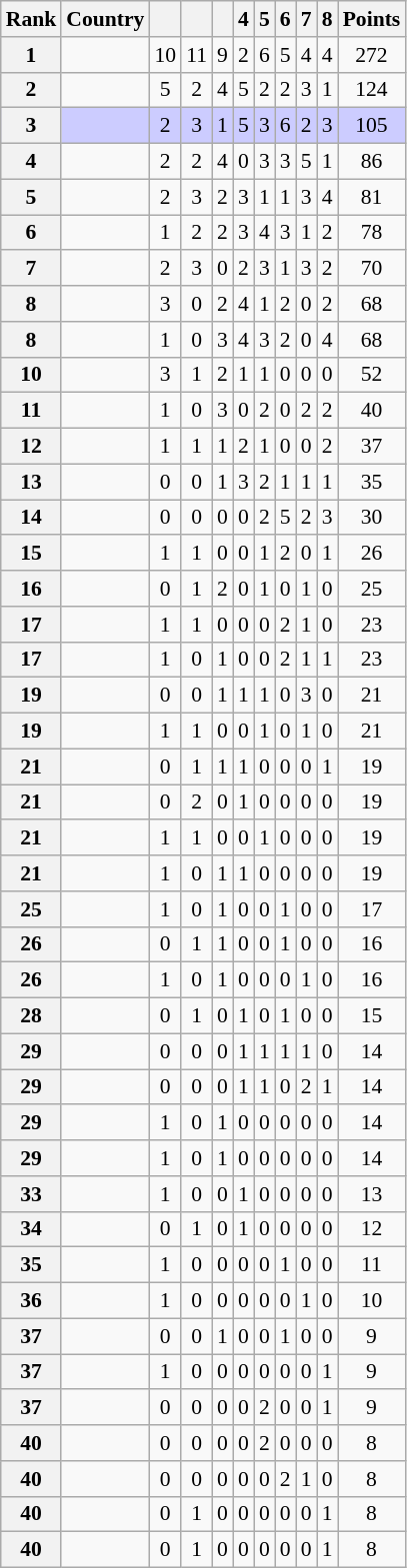<table class="wikitable sortable" style="width:; font-size:90%; text-align:center;">
<tr>
<th>Rank</th>
<th>Country</th>
<th></th>
<th></th>
<th></th>
<th>4</th>
<th>5</th>
<th>6</th>
<th>7</th>
<th>8</th>
<th>Points</th>
</tr>
<tr>
<th>1</th>
<td align=left></td>
<td>10</td>
<td>11</td>
<td>9</td>
<td>2</td>
<td>6</td>
<td>5</td>
<td>4</td>
<td>4</td>
<td>272</td>
</tr>
<tr>
<th>2</th>
<td align=left></td>
<td>5</td>
<td>2</td>
<td>4</td>
<td>5</td>
<td>2</td>
<td>2</td>
<td>3</td>
<td>1</td>
<td>124</td>
</tr>
<tr style="background-color:#ccccff">
<th>3</th>
<td align=left></td>
<td>2</td>
<td>3</td>
<td>1</td>
<td>5</td>
<td>3</td>
<td>6</td>
<td>2</td>
<td>3</td>
<td>105</td>
</tr>
<tr>
<th>4</th>
<td align=left></td>
<td>2</td>
<td>2</td>
<td>4</td>
<td>0</td>
<td>3</td>
<td>3</td>
<td>5</td>
<td>1</td>
<td>86</td>
</tr>
<tr>
<th>5</th>
<td align=left></td>
<td>2</td>
<td>3</td>
<td>2</td>
<td>3</td>
<td>1</td>
<td>1</td>
<td>3</td>
<td>4</td>
<td>81</td>
</tr>
<tr>
<th>6</th>
<td align=left></td>
<td>1</td>
<td>2</td>
<td>2</td>
<td>3</td>
<td>4</td>
<td>3</td>
<td>1</td>
<td>2</td>
<td>78</td>
</tr>
<tr>
<th>7</th>
<td align=left></td>
<td>2</td>
<td>3</td>
<td>0</td>
<td>2</td>
<td>3</td>
<td>1</td>
<td>3</td>
<td>2</td>
<td>70</td>
</tr>
<tr>
<th>8</th>
<td align=left></td>
<td>3</td>
<td>0</td>
<td>2</td>
<td>4</td>
<td>1</td>
<td>2</td>
<td>0</td>
<td>2</td>
<td>68</td>
</tr>
<tr>
<th>8</th>
<td align=left></td>
<td>1</td>
<td>0</td>
<td>3</td>
<td>4</td>
<td>3</td>
<td>2</td>
<td>0</td>
<td>4</td>
<td>68</td>
</tr>
<tr>
<th>10</th>
<td align=left></td>
<td>3</td>
<td>1</td>
<td>2</td>
<td>1</td>
<td>1</td>
<td>0</td>
<td>0</td>
<td>0</td>
<td>52</td>
</tr>
<tr>
<th>11</th>
<td align=left></td>
<td>1</td>
<td>0</td>
<td>3</td>
<td>0</td>
<td>2</td>
<td>0</td>
<td>2</td>
<td>2</td>
<td>40</td>
</tr>
<tr>
<th>12</th>
<td align=left></td>
<td>1</td>
<td>1</td>
<td>1</td>
<td>2</td>
<td>1</td>
<td>0</td>
<td>0</td>
<td>2</td>
<td>37</td>
</tr>
<tr>
<th>13</th>
<td align=left></td>
<td>0</td>
<td>0</td>
<td>1</td>
<td>3</td>
<td>2</td>
<td>1</td>
<td>1</td>
<td>1</td>
<td>35</td>
</tr>
<tr>
<th>14</th>
<td align=left></td>
<td>0</td>
<td>0</td>
<td>0</td>
<td>0</td>
<td>2</td>
<td>5</td>
<td>2</td>
<td>3</td>
<td>30</td>
</tr>
<tr>
<th>15</th>
<td align=left></td>
<td>1</td>
<td>1</td>
<td>0</td>
<td>0</td>
<td>1</td>
<td>2</td>
<td>0</td>
<td>1</td>
<td>26</td>
</tr>
<tr>
<th>16</th>
<td align=left></td>
<td>0</td>
<td>1</td>
<td>2</td>
<td>0</td>
<td>1</td>
<td>0</td>
<td>1</td>
<td>0</td>
<td>25</td>
</tr>
<tr>
<th>17</th>
<td align=left></td>
<td>1</td>
<td>1</td>
<td>0</td>
<td>0</td>
<td>0</td>
<td>2</td>
<td>1</td>
<td>0</td>
<td>23</td>
</tr>
<tr>
<th>17</th>
<td align=left></td>
<td>1</td>
<td>0</td>
<td>1</td>
<td>0</td>
<td>0</td>
<td>2</td>
<td>1</td>
<td>1</td>
<td>23</td>
</tr>
<tr>
<th>19</th>
<td align=left></td>
<td>0</td>
<td>0</td>
<td>1</td>
<td>1</td>
<td>1</td>
<td>0</td>
<td>3</td>
<td>0</td>
<td>21</td>
</tr>
<tr>
<th>19</th>
<td align=left></td>
<td>1</td>
<td>1</td>
<td>0</td>
<td>0</td>
<td>1</td>
<td>0</td>
<td>1</td>
<td>0</td>
<td>21</td>
</tr>
<tr>
<th>21</th>
<td align=left></td>
<td>0</td>
<td>1</td>
<td>1</td>
<td>1</td>
<td>0</td>
<td>0</td>
<td>0</td>
<td>1</td>
<td>19</td>
</tr>
<tr>
<th>21</th>
<td align=left></td>
<td>0</td>
<td>2</td>
<td>0</td>
<td>1</td>
<td>0</td>
<td>0</td>
<td>0</td>
<td>0</td>
<td>19</td>
</tr>
<tr>
<th>21</th>
<td align=left></td>
<td>1</td>
<td>1</td>
<td>0</td>
<td>0</td>
<td>1</td>
<td>0</td>
<td>0</td>
<td>0</td>
<td>19</td>
</tr>
<tr>
<th>21</th>
<td align=left></td>
<td>1</td>
<td>0</td>
<td>1</td>
<td>1</td>
<td>0</td>
<td>0</td>
<td>0</td>
<td>0</td>
<td>19</td>
</tr>
<tr>
<th>25</th>
<td align=left></td>
<td>1</td>
<td>0</td>
<td>1</td>
<td>0</td>
<td>0</td>
<td>1</td>
<td>0</td>
<td>0</td>
<td>17</td>
</tr>
<tr>
<th>26</th>
<td align=left></td>
<td>0</td>
<td>1</td>
<td>1</td>
<td>0</td>
<td>0</td>
<td>1</td>
<td>0</td>
<td>0</td>
<td>16</td>
</tr>
<tr>
<th>26</th>
<td align=left></td>
<td>1</td>
<td>0</td>
<td>1</td>
<td>0</td>
<td>0</td>
<td>0</td>
<td>1</td>
<td>0</td>
<td>16</td>
</tr>
<tr>
<th>28</th>
<td align=left></td>
<td>0</td>
<td>1</td>
<td>0</td>
<td>1</td>
<td>0</td>
<td>1</td>
<td>0</td>
<td>0</td>
<td>15</td>
</tr>
<tr>
<th>29</th>
<td align=left></td>
<td>0</td>
<td>0</td>
<td>0</td>
<td>1</td>
<td>1</td>
<td>1</td>
<td>1</td>
<td>0</td>
<td>14</td>
</tr>
<tr>
<th>29</th>
<td align=left></td>
<td>0</td>
<td>0</td>
<td>0</td>
<td>1</td>
<td>1</td>
<td>0</td>
<td>2</td>
<td>1</td>
<td>14</td>
</tr>
<tr>
<th>29</th>
<td align=left></td>
<td>1</td>
<td>0</td>
<td>1</td>
<td>0</td>
<td>0</td>
<td>0</td>
<td>0</td>
<td>0</td>
<td>14</td>
</tr>
<tr>
<th>29</th>
<td align=left></td>
<td>1</td>
<td>0</td>
<td>1</td>
<td>0</td>
<td>0</td>
<td>0</td>
<td>0</td>
<td>0</td>
<td>14</td>
</tr>
<tr>
<th>33</th>
<td align=left></td>
<td>1</td>
<td>0</td>
<td>0</td>
<td>1</td>
<td>0</td>
<td>0</td>
<td>0</td>
<td>0</td>
<td>13</td>
</tr>
<tr>
<th>34</th>
<td align=left></td>
<td>0</td>
<td>1</td>
<td>0</td>
<td>1</td>
<td>0</td>
<td>0</td>
<td>0</td>
<td>0</td>
<td>12</td>
</tr>
<tr>
<th>35</th>
<td align=left></td>
<td>1</td>
<td>0</td>
<td>0</td>
<td>0</td>
<td>0</td>
<td>1</td>
<td>0</td>
<td>0</td>
<td>11</td>
</tr>
<tr>
<th>36</th>
<td align=left></td>
<td>1</td>
<td>0</td>
<td>0</td>
<td>0</td>
<td>0</td>
<td>0</td>
<td>1</td>
<td>0</td>
<td>10</td>
</tr>
<tr>
<th>37</th>
<td align=left></td>
<td>0</td>
<td>0</td>
<td>1</td>
<td>0</td>
<td>0</td>
<td>1</td>
<td>0</td>
<td>0</td>
<td>9</td>
</tr>
<tr>
<th>37</th>
<td align=left></td>
<td>1</td>
<td>0</td>
<td>0</td>
<td>0</td>
<td>0</td>
<td>0</td>
<td>0</td>
<td>1</td>
<td>9</td>
</tr>
<tr>
<th>37</th>
<td align=left></td>
<td>0</td>
<td>0</td>
<td>0</td>
<td>0</td>
<td>2</td>
<td>0</td>
<td>0</td>
<td>1</td>
<td>9</td>
</tr>
<tr>
<th>40</th>
<td align=left></td>
<td>0</td>
<td>0</td>
<td>0</td>
<td>0</td>
<td>2</td>
<td>0</td>
<td>0</td>
<td>0</td>
<td>8</td>
</tr>
<tr>
<th>40</th>
<td align=left></td>
<td>0</td>
<td>0</td>
<td>0</td>
<td>0</td>
<td>0</td>
<td>2</td>
<td>1</td>
<td>0</td>
<td>8</td>
</tr>
<tr>
<th>40</th>
<td align=left></td>
<td>0</td>
<td>1</td>
<td>0</td>
<td>0</td>
<td>0</td>
<td>0</td>
<td>0</td>
<td>1</td>
<td>8</td>
</tr>
<tr>
<th>40</th>
<td align=left></td>
<td>0</td>
<td>1</td>
<td>0</td>
<td>0</td>
<td>0</td>
<td>0</td>
<td>0</td>
<td>1</td>
<td>8</td>
</tr>
</table>
